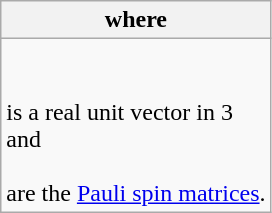<table class="wikitable collapsible collapsed">
<tr>
<th>where</th>
</tr>
<tr>
<td><br><br> is a real unit vector in 3 <br> and<br><br>are the <a href='#'>Pauli spin matrices</a>.</td>
</tr>
</table>
